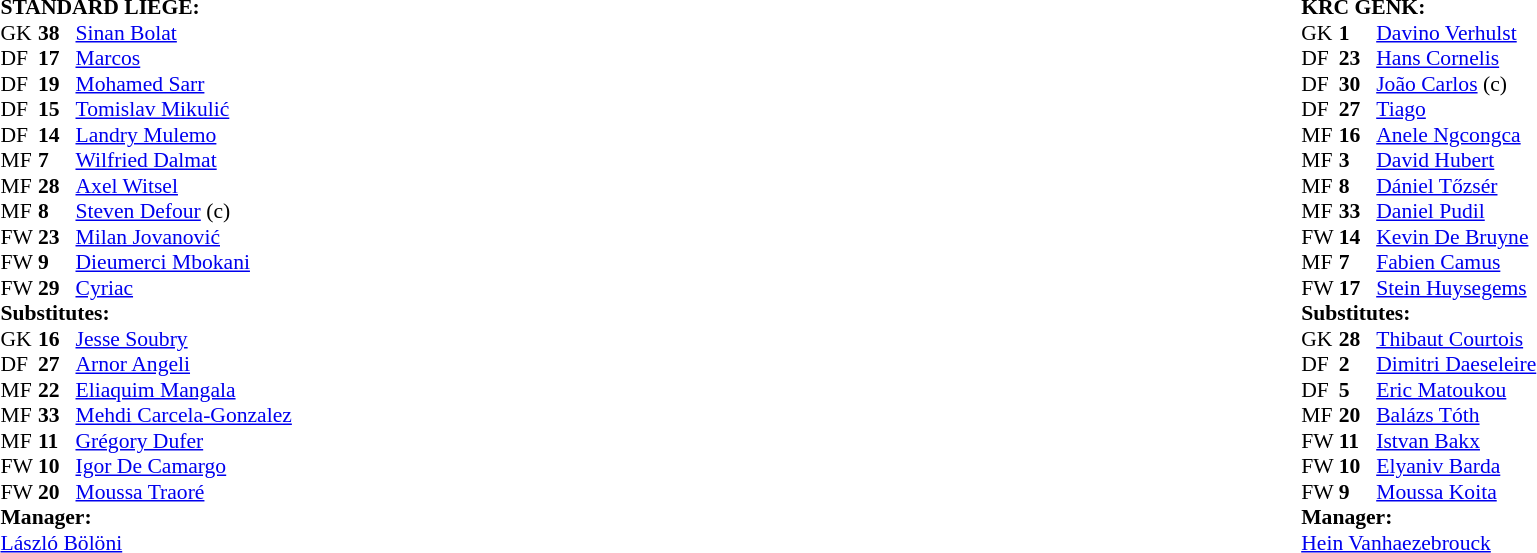<table width="100%">
<tr>
<td valign="top" width="50%"><br><table style="font-size:90%" cellspacing="0" cellpadding="0">
<tr>
<td colspan=4><strong>STANDARD LIEGE:</strong></td>
</tr>
<tr>
<th width=25></th>
<th width=25></th>
</tr>
<tr>
<td>GK</td>
<td><strong>38</strong></td>
<td> <a href='#'>Sinan Bolat</a></td>
</tr>
<tr>
<td>DF</td>
<td><strong>17</strong></td>
<td> <a href='#'>Marcos</a></td>
</tr>
<tr>
<td>DF</td>
<td><strong>19</strong></td>
<td> <a href='#'>Mohamed Sarr</a></td>
<td></td>
</tr>
<tr>
<td>DF</td>
<td><strong>15</strong></td>
<td> <a href='#'>Tomislav Mikulić</a></td>
</tr>
<tr>
<td>DF</td>
<td><strong>14</strong></td>
<td> <a href='#'>Landry Mulemo</a></td>
<td></td>
</tr>
<tr>
<td>MF</td>
<td><strong>7</strong></td>
<td> <a href='#'>Wilfried Dalmat</a></td>
</tr>
<tr>
<td>MF</td>
<td><strong>28</strong></td>
<td> <a href='#'>Axel Witsel</a></td>
<td></td>
</tr>
<tr>
<td>MF</td>
<td><strong>8</strong></td>
<td> <a href='#'>Steven Defour</a> (c)</td>
<td></td>
<td></td>
</tr>
<tr>
<td>FW</td>
<td><strong>23</strong></td>
<td> <a href='#'>Milan Jovanović</a></td>
<td></td>
<td></td>
</tr>
<tr>
<td>FW</td>
<td><strong>9</strong></td>
<td> <a href='#'>Dieumerci Mbokani</a></td>
</tr>
<tr>
<td>FW</td>
<td><strong>29</strong></td>
<td> <a href='#'>Cyriac</a></td>
<td></td>
<td></td>
</tr>
<tr>
<td colspan=3><strong>Substitutes:</strong></td>
</tr>
<tr>
<td>GK</td>
<td><strong>16</strong></td>
<td> <a href='#'>Jesse Soubry</a></td>
</tr>
<tr>
<td>DF</td>
<td><strong>27</strong></td>
<td> <a href='#'>Arnor Angeli</a></td>
</tr>
<tr>
<td>MF</td>
<td><strong>22</strong></td>
<td> <a href='#'>Eliaquim Mangala</a></td>
<td></td>
<td></td>
</tr>
<tr>
<td>MF</td>
<td><strong>33</strong></td>
<td> <a href='#'>Mehdi Carcela-Gonzalez</a></td>
<td></td>
<td></td>
</tr>
<tr>
<td>MF</td>
<td><strong>11</strong></td>
<td> <a href='#'>Grégory Dufer</a></td>
</tr>
<tr>
<td>FW</td>
<td><strong>10</strong></td>
<td> <a href='#'>Igor De Camargo</a></td>
<td></td>
<td></td>
</tr>
<tr>
<td>FW</td>
<td><strong>20</strong></td>
<td> <a href='#'>Moussa Traoré</a></td>
</tr>
<tr>
<td colspan=3><strong>Manager:</strong></td>
</tr>
<tr>
<td colspan=4> <a href='#'>László Bölöni</a></td>
</tr>
</table>
</td>
<td valign="top"></td>
<td valign="top" width="50%"><br><table style="font-size: 90%" cellspacing="0" cellpadding="0" align=center>
<tr>
<td colspan=4><strong>KRC GENK:</strong></td>
</tr>
<tr>
<th width=25></th>
<th width=25></th>
</tr>
<tr>
<td>GK</td>
<td><strong>1</strong></td>
<td> <a href='#'>Davino Verhulst</a></td>
</tr>
<tr>
<td>DF</td>
<td><strong>23</strong></td>
<td> <a href='#'>Hans Cornelis</a></td>
<td></td>
</tr>
<tr>
<td>DF</td>
<td><strong>30</strong></td>
<td> <a href='#'>João Carlos</a> (c)</td>
</tr>
<tr>
<td>DF</td>
<td><strong>27</strong></td>
<td> <a href='#'>Tiago</a></td>
<td></td>
<td></td>
</tr>
<tr>
<td>MF</td>
<td><strong>16</strong></td>
<td> <a href='#'>Anele Ngcongca</a></td>
</tr>
<tr>
<td>MF</td>
<td><strong>3</strong></td>
<td> <a href='#'>David Hubert</a></td>
<td></td>
</tr>
<tr>
<td>MF</td>
<td><strong>8</strong></td>
<td> <a href='#'>Dániel Tőzsér</a></td>
</tr>
<tr>
<td>MF</td>
<td><strong>33</strong></td>
<td> <a href='#'>Daniel Pudil</a></td>
</tr>
<tr>
<td>FW</td>
<td><strong>14</strong></td>
<td> <a href='#'>Kevin De Bruyne</a></td>
<td></td>
<td></td>
</tr>
<tr>
<td>MF</td>
<td><strong>7</strong></td>
<td> <a href='#'>Fabien Camus</a></td>
</tr>
<tr>
<td>FW</td>
<td><strong>17</strong></td>
<td> <a href='#'>Stein Huysegems</a></td>
<td></td>
<td></td>
</tr>
<tr>
<td colspan=3><strong>Substitutes:</strong></td>
</tr>
<tr>
<td>GK</td>
<td><strong>28</strong></td>
<td> <a href='#'>Thibaut Courtois</a></td>
</tr>
<tr>
<td>DF</td>
<td><strong>2</strong></td>
<td> <a href='#'>Dimitri Daeseleire</a></td>
</tr>
<tr>
<td>DF</td>
<td><strong>5</strong></td>
<td> <a href='#'>Eric Matoukou</a></td>
<td></td>
<td></td>
</tr>
<tr>
<td>MF</td>
<td><strong>20</strong></td>
<td> <a href='#'>Balázs Tóth</a></td>
</tr>
<tr>
<td>FW</td>
<td><strong>11</strong></td>
<td> <a href='#'>Istvan Bakx</a></td>
<td></td>
<td></td>
</tr>
<tr>
<td>FW</td>
<td><strong>10</strong></td>
<td> <a href='#'>Elyaniv Barda</a></td>
<td></td>
<td></td>
</tr>
<tr>
<td>FW</td>
<td><strong>9</strong></td>
<td> <a href='#'>Moussa Koita</a></td>
</tr>
<tr>
<td colspan=3><strong>Manager:</strong></td>
</tr>
<tr>
<td colspan=4> <a href='#'>Hein Vanhaezebrouck</a></td>
</tr>
</table>
</td>
</tr>
</table>
